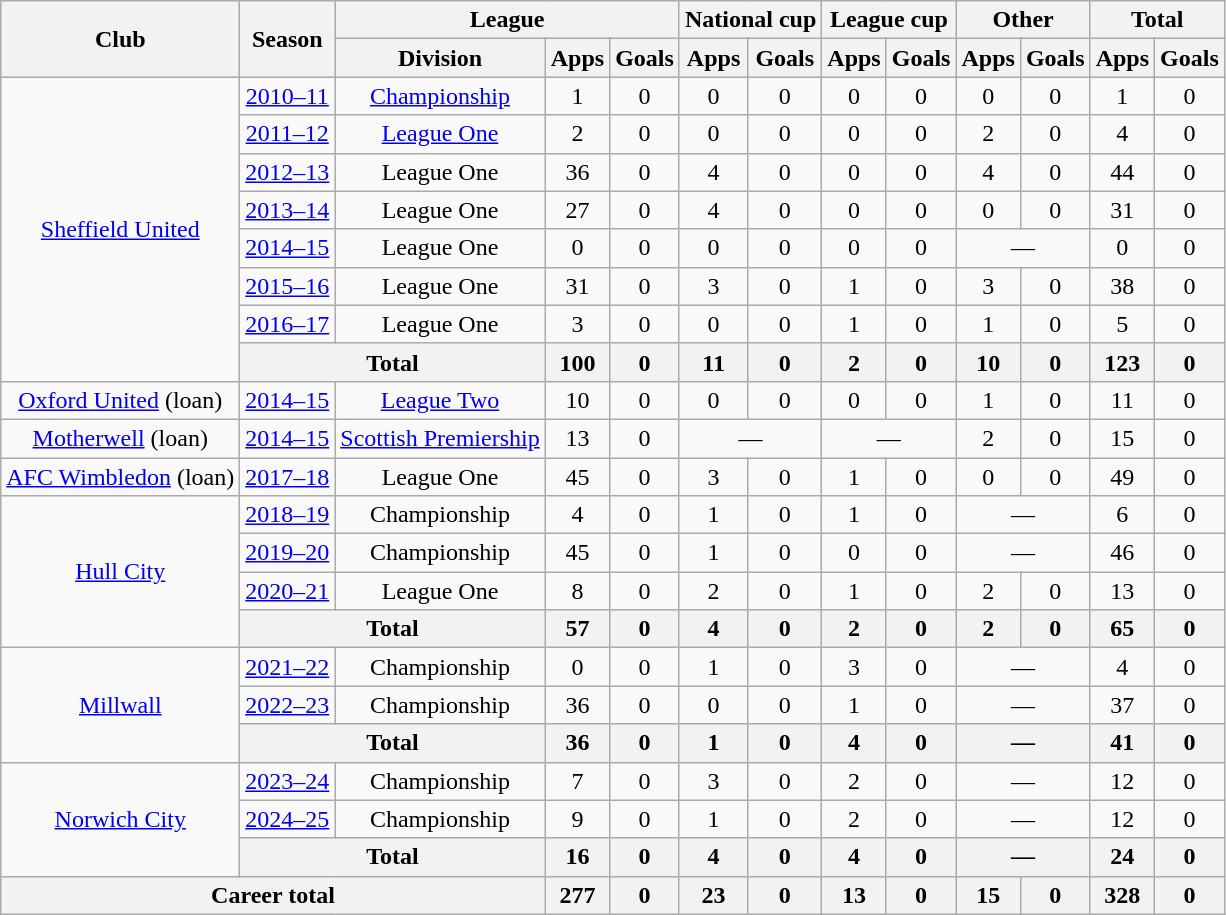<table class="wikitable" style="text-align: center">
<tr>
<th rowspan="2">Club</th>
<th rowspan="2">Season</th>
<th colspan="3">League</th>
<th colspan="2">National cup</th>
<th colspan="2">League cup</th>
<th colspan="2">Other</th>
<th colspan="2">Total</th>
</tr>
<tr>
<th>Division</th>
<th>Apps</th>
<th>Goals</th>
<th>Apps</th>
<th>Goals</th>
<th>Apps</th>
<th>Goals</th>
<th>Apps</th>
<th>Goals</th>
<th>Apps</th>
<th>Goals</th>
</tr>
<tr>
<td rowspan="8"><a href='#'>Sheffield United</a></td>
<td><a href='#'>2010–11</a></td>
<td><a href='#'>Championship</a></td>
<td>1</td>
<td>0</td>
<td>0</td>
<td>0</td>
<td>0</td>
<td>0</td>
<td>0</td>
<td>0</td>
<td>1</td>
<td>0</td>
</tr>
<tr>
<td><a href='#'>2011–12</a></td>
<td><a href='#'>League One</a></td>
<td>2</td>
<td>0</td>
<td>0</td>
<td>0</td>
<td>0</td>
<td>0</td>
<td>2</td>
<td>0</td>
<td>4</td>
<td>0</td>
</tr>
<tr>
<td><a href='#'>2012–13</a></td>
<td>League One</td>
<td>36</td>
<td>0</td>
<td>4</td>
<td>0</td>
<td>0</td>
<td>0</td>
<td>4</td>
<td>0</td>
<td>44</td>
<td>0</td>
</tr>
<tr>
<td><a href='#'>2013–14</a></td>
<td>League One</td>
<td>27</td>
<td>0</td>
<td>4</td>
<td>0</td>
<td>0</td>
<td>0</td>
<td>0</td>
<td>0</td>
<td>31</td>
<td>0</td>
</tr>
<tr>
<td><a href='#'>2014–15</a></td>
<td>League One</td>
<td>0</td>
<td>0</td>
<td>0</td>
<td>0</td>
<td>0</td>
<td>0</td>
<td colspan="2">—</td>
<td>0</td>
<td>0</td>
</tr>
<tr>
<td><a href='#'>2015–16</a></td>
<td>League One</td>
<td>31</td>
<td>0</td>
<td>3</td>
<td>0</td>
<td>1</td>
<td>0</td>
<td>3</td>
<td>0</td>
<td>38</td>
<td>0</td>
</tr>
<tr>
<td><a href='#'>2016–17</a></td>
<td>League One</td>
<td>3</td>
<td>0</td>
<td>0</td>
<td>0</td>
<td>1</td>
<td>0</td>
<td>1</td>
<td>0</td>
<td>5</td>
<td>0</td>
</tr>
<tr>
<th colspan="2">Total</th>
<th>100</th>
<th>0</th>
<th>11</th>
<th>0</th>
<th>2</th>
<th>0</th>
<th>10</th>
<th>0</th>
<th>123</th>
<th>0</th>
</tr>
<tr>
<td><a href='#'>Oxford United</a> (loan)</td>
<td><a href='#'>2014–15</a></td>
<td><a href='#'>League Two</a></td>
<td>10</td>
<td>0</td>
<td>0</td>
<td>0</td>
<td>0</td>
<td>0</td>
<td>1</td>
<td>0</td>
<td>11</td>
<td>0</td>
</tr>
<tr>
<td><a href='#'>Motherwell</a> (loan)</td>
<td><a href='#'>2014–15</a></td>
<td><a href='#'>Scottish Premiership</a></td>
<td>13</td>
<td>0</td>
<td colspan="2">—</td>
<td colspan="2">—</td>
<td>2</td>
<td>0</td>
<td>15</td>
<td>0</td>
</tr>
<tr>
<td><a href='#'>AFC Wimbledon</a> (loan)</td>
<td><a href='#'>2017–18</a></td>
<td>League One</td>
<td>45</td>
<td>0</td>
<td>3</td>
<td>0</td>
<td>1</td>
<td>0</td>
<td>0</td>
<td>0</td>
<td>49</td>
<td>0</td>
</tr>
<tr>
<td rowspan="4"><a href='#'>Hull City</a></td>
<td><a href='#'>2018–19</a></td>
<td>Championship</td>
<td>4</td>
<td>0</td>
<td>1</td>
<td>0</td>
<td>1</td>
<td>0</td>
<td colspan="2">—</td>
<td>6</td>
<td>0</td>
</tr>
<tr>
<td><a href='#'>2019–20</a></td>
<td>Championship</td>
<td>45</td>
<td>0</td>
<td>1</td>
<td>0</td>
<td>0</td>
<td>0</td>
<td colspan="2">—</td>
<td>46</td>
<td>0</td>
</tr>
<tr>
<td><a href='#'>2020–21</a></td>
<td>League One</td>
<td>8</td>
<td>0</td>
<td>2</td>
<td>0</td>
<td>1</td>
<td>0</td>
<td>2</td>
<td>0</td>
<td>13</td>
<td>0</td>
</tr>
<tr>
<th colspan="2">Total</th>
<th>57</th>
<th>0</th>
<th>4</th>
<th>0</th>
<th>2</th>
<th>0</th>
<th>2</th>
<th>0</th>
<th>65</th>
<th>0</th>
</tr>
<tr>
<td rowspan="3"><a href='#'>Millwall</a></td>
<td><a href='#'>2021–22</a></td>
<td>Championship</td>
<td>0</td>
<td>0</td>
<td>1</td>
<td>0</td>
<td>3</td>
<td>0</td>
<td colspan="2">—</td>
<td>4</td>
<td>0</td>
</tr>
<tr>
<td><a href='#'>2022–23</a></td>
<td>Championship</td>
<td>36</td>
<td>0</td>
<td>0</td>
<td>0</td>
<td>1</td>
<td>0</td>
<td colspan="2">—</td>
<td>37</td>
<td>0</td>
</tr>
<tr>
<th colspan="2">Total</th>
<th>36</th>
<th>0</th>
<th>1</th>
<th>0</th>
<th>4</th>
<th>0</th>
<th colspan="2">—</th>
<th>41</th>
<th>0</th>
</tr>
<tr>
<td rowspan="3"><a href='#'>Norwich City</a></td>
<td><a href='#'>2023–24</a></td>
<td>Championship</td>
<td>7</td>
<td>0</td>
<td>3</td>
<td>0</td>
<td>2</td>
<td>0</td>
<td colspan="2">—</td>
<td>12</td>
<td>0</td>
</tr>
<tr>
<td><a href='#'>2024–25</a></td>
<td>Championship</td>
<td>9</td>
<td>0</td>
<td>1</td>
<td>0</td>
<td>2</td>
<td>0</td>
<td colspan="2">—</td>
<td>12</td>
<td>0</td>
</tr>
<tr>
<th colspan="2">Total</th>
<th>16</th>
<th>0</th>
<th>4</th>
<th>0</th>
<th>4</th>
<th>0</th>
<th colspan="2">—</th>
<th>24</th>
<th>0</th>
</tr>
<tr>
<th colspan="3">Career total</th>
<th>277</th>
<th>0</th>
<th>23</th>
<th>0</th>
<th>13</th>
<th>0</th>
<th>15</th>
<th>0</th>
<th>328</th>
<th>0</th>
</tr>
</table>
